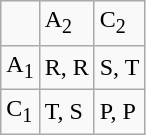<table class="wikitable">
<tr>
<td></td>
<td>A<sub>2</sub></td>
<td>C<sub>2</sub></td>
</tr>
<tr>
<td>A<sub>1</sub></td>
<td>R, R</td>
<td>S, T</td>
</tr>
<tr>
<td>C<sub>1</sub></td>
<td>T, S</td>
<td>P, P</td>
</tr>
</table>
